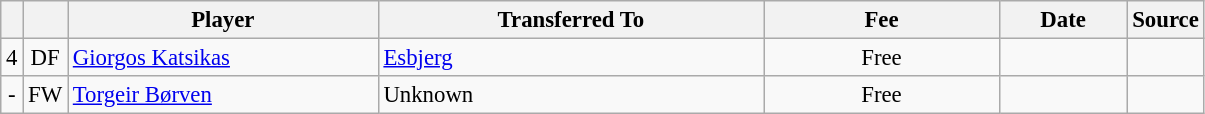<table class="wikitable plainrowheaders sortable" style="font-size:95%">
<tr>
<th></th>
<th></th>
<th scope="col" style="width:200px;"><strong>Player</strong></th>
<th scope="col" style="width:250px;"><strong>Transferred To</strong></th>
<th scope="col" style="width:150px;"><strong>Fee</strong></th>
<th scope="col" style="width:78px;"><strong>Date</strong></th>
<th><strong>Source</strong></th>
</tr>
<tr>
<td align=center>4</td>
<td align="center">DF</td>
<td> <a href='#'>Giorgos Katsikas</a></td>
<td> <a href='#'>Esbjerg</a></td>
<td align=center>Free</td>
<td align=center></td>
<td align="center"></td>
</tr>
<tr>
<td align=center>-</td>
<td align="center">FW</td>
<td> <a href='#'>Torgeir Børven</a></td>
<td>Unknown</td>
<td align=center>Free</td>
<td align=center></td>
<td align="center"></td>
</tr>
</table>
